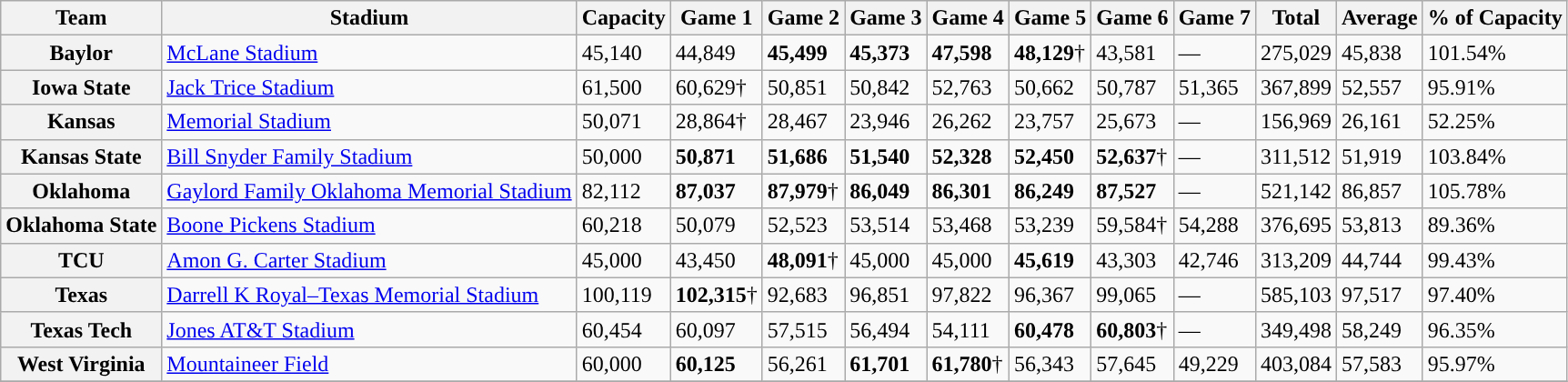<table class="wikitable sortable">
<tr>
<th>Team</th>
<th>Stadium</th>
<th>Capacity</th>
<th>Game 1</th>
<th>Game 2</th>
<th>Game 3</th>
<th>Game 4</th>
<th>Game 5</th>
<th>Game 6</th>
<th>Game 7</th>
<th>Total</th>
<th>Average</th>
<th>% of Capacity</th>
</tr>
<tr>
<th>Baylor</th>
<td><a href='#'>McLane Stadium</a></td>
<td>45,140</td>
<td>44,849</td>
<td><strong>45,499</strong></td>
<td><strong>45,373</strong></td>
<td><strong>47,598</strong></td>
<td><strong>48,129</strong>†</td>
<td>43,581</td>
<td>—</td>
<td>275,029</td>
<td>45,838</td>
<td>101.54%</td>
</tr>
<tr>
<th>Iowa State</th>
<td><a href='#'>Jack Trice Stadium</a></td>
<td>61,500</td>
<td>60,629†</td>
<td>50,851</td>
<td>50,842</td>
<td>52,763</td>
<td>50,662</td>
<td>50,787</td>
<td>51,365</td>
<td>367,899</td>
<td>52,557</td>
<td>95.91%</td>
</tr>
<tr>
<th>Kansas</th>
<td><a href='#'>Memorial Stadium</a></td>
<td>50,071</td>
<td>28,864†</td>
<td>28,467</td>
<td>23,946</td>
<td>26,262</td>
<td>23,757</td>
<td>25,673</td>
<td>—</td>
<td>156,969</td>
<td>26,161</td>
<td>52.25%</td>
</tr>
<tr>
<th>Kansas State</th>
<td><a href='#'>Bill Snyder Family Stadium</a></td>
<td>50,000</td>
<td><strong>50,871</strong></td>
<td><strong>51,686</strong></td>
<td><strong>51,540</strong></td>
<td><strong>52,328</strong></td>
<td><strong>52,450</strong></td>
<td><strong>52,637</strong>†</td>
<td>—</td>
<td>311,512</td>
<td>51,919</td>
<td>103.84%</td>
</tr>
<tr>
<th>Oklahoma</th>
<td><a href='#'>Gaylord Family Oklahoma Memorial Stadium</a></td>
<td>82,112</td>
<td><strong>87,037</strong></td>
<td><strong>87,979</strong>†</td>
<td><strong>86,049</strong></td>
<td><strong>86,301</strong></td>
<td><strong>86,249</strong></td>
<td><strong>87,527</strong></td>
<td>—</td>
<td>521,142</td>
<td>86,857</td>
<td>105.78%</td>
</tr>
<tr>
<th>Oklahoma State</th>
<td><a href='#'>Boone Pickens Stadium</a></td>
<td>60,218</td>
<td>50,079</td>
<td>52,523</td>
<td>53,514</td>
<td>53,468</td>
<td>53,239</td>
<td>59,584†</td>
<td>54,288</td>
<td>376,695</td>
<td>53,813</td>
<td>89.36%</td>
</tr>
<tr>
<th>TCU</th>
<td><a href='#'>Amon G. Carter Stadium</a></td>
<td>45,000</td>
<td>43,450</td>
<td><strong>48,091</strong>†</td>
<td>45,000</td>
<td>45,000</td>
<td><strong>45,619</strong></td>
<td>43,303</td>
<td>42,746</td>
<td>313,209</td>
<td>44,744</td>
<td>99.43%</td>
</tr>
<tr>
<th>Texas</th>
<td><a href='#'>Darrell K Royal–Texas Memorial Stadium</a></td>
<td>100,119</td>
<td><strong>102,315</strong>†</td>
<td>92,683</td>
<td>96,851</td>
<td>97,822</td>
<td>96,367</td>
<td>99,065</td>
<td>—</td>
<td>585,103</td>
<td>97,517</td>
<td>97.40%</td>
</tr>
<tr>
<th>Texas Tech</th>
<td><a href='#'>Jones AT&T Stadium</a></td>
<td>60,454</td>
<td>60,097</td>
<td>57,515</td>
<td>56,494</td>
<td>54,111</td>
<td><strong>60,478</strong></td>
<td><strong>60,803</strong>†</td>
<td>—</td>
<td>349,498</td>
<td>58,249</td>
<td>96.35%</td>
</tr>
<tr>
<th>West Virginia</th>
<td><a href='#'>Mountaineer Field</a></td>
<td>60,000</td>
<td><strong>60,125</strong></td>
<td>56,261</td>
<td><strong>61,701</strong></td>
<td><strong>61,780</strong>†</td>
<td>56,343</td>
<td>57,645</td>
<td>49,229</td>
<td>403,084</td>
<td>57,583</td>
<td>95.97%</td>
</tr>
<tr>
</tr>
</table>
